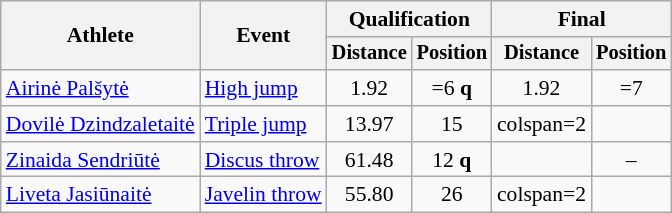<table class=wikitable style="font-size:90%">
<tr>
<th rowspan="2">Athlete</th>
<th rowspan="2">Event</th>
<th colspan="2">Qualification</th>
<th colspan="2">Final</th>
</tr>
<tr style="font-size:95%">
<th>Distance</th>
<th>Position</th>
<th>Distance</th>
<th>Position</th>
</tr>
<tr style=text-align:center>
<td style=text-align:left><a href='#'>Airinė Palšytė</a></td>
<td style=text-align:left><a href='#'>High jump</a></td>
<td>1.92</td>
<td>=6 <strong>q</strong></td>
<td>1.92</td>
<td>=7</td>
</tr>
<tr style=text-align:center>
<td style=text-align:left><a href='#'>Dovilė Dzindzaletaitė</a></td>
<td style=text-align:left><a href='#'>Triple jump</a></td>
<td>13.97</td>
<td>15</td>
<td>colspan=2 </td>
</tr>
<tr style=text-align:center>
<td style=text-align:left><a href='#'>Zinaida Sendriūtė</a></td>
<td style=text-align:left><a href='#'>Discus throw</a></td>
<td>61.48 <strong></strong></td>
<td>12 <strong>q</strong></td>
<td></td>
<td>–</td>
</tr>
<tr style=text-align:center>
<td style=text-align:left><a href='#'>Liveta Jasiūnaitė</a></td>
<td style=text-align:left><a href='#'>Javelin throw</a></td>
<td>55.80</td>
<td>26</td>
<td>colspan=2 </td>
</tr>
</table>
